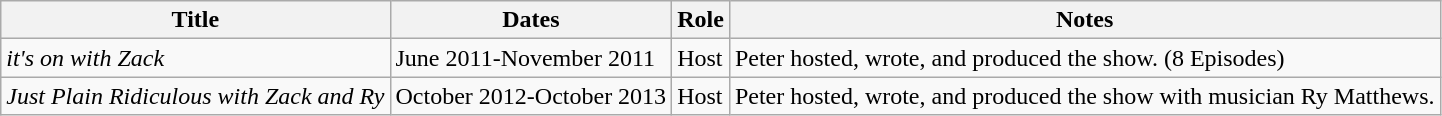<table class="wikitable">
<tr>
<th>Title</th>
<th>Dates</th>
<th>Role</th>
<th>Notes</th>
</tr>
<tr>
<td><em>it's on with Zack</em></td>
<td>June 2011-November 2011</td>
<td>Host</td>
<td>Peter hosted, wrote, and produced the show. (8 Episodes)</td>
</tr>
<tr>
<td><em>Just Plain Ridiculous with Zack and Ry</em></td>
<td>October 2012-October 2013</td>
<td>Host</td>
<td>Peter hosted, wrote, and produced the show with musician Ry Matthews.</td>
</tr>
</table>
